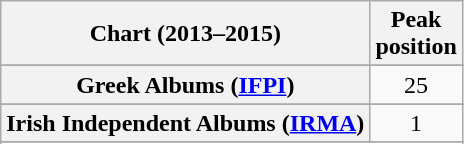<table class="wikitable sortable plainrowheaders" style="text-align:center">
<tr>
<th scope="col">Chart (2013–2015)</th>
<th scope="col">Peak<br>position</th>
</tr>
<tr>
</tr>
<tr>
</tr>
<tr>
</tr>
<tr>
</tr>
<tr>
</tr>
<tr>
</tr>
<tr>
</tr>
<tr>
</tr>
<tr>
<th scope="row">Greek Albums (<a href='#'>IFPI</a>)</th>
<td>25</td>
</tr>
<tr>
</tr>
<tr>
<th scope="row">Irish Independent Albums (<a href='#'>IRMA</a>)</th>
<td>1</td>
</tr>
<tr>
</tr>
<tr>
</tr>
<tr>
</tr>
<tr>
</tr>
<tr>
</tr>
<tr>
</tr>
<tr>
</tr>
<tr>
</tr>
<tr>
</tr>
<tr>
</tr>
</table>
